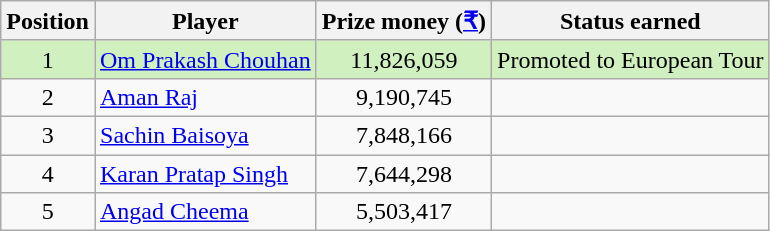<table class=wikitable>
<tr>
<th>Position</th>
<th>Player</th>
<th>Prize money (<a href='#'>₹</a>)</th>
<th>Status earned</th>
</tr>
<tr style="background:#D0F0C0;">
<td align=center>1</td>
<td> <a href='#'>Om Prakash Chouhan</a></td>
<td align=center>11,826,059</td>
<td>Promoted to European Tour</td>
</tr>
<tr>
<td align=center>2</td>
<td> <a href='#'>Aman Raj</a></td>
<td align=center>9,190,745</td>
<td></td>
</tr>
<tr>
<td align=center>3</td>
<td> <a href='#'>Sachin Baisoya</a></td>
<td align=center>7,848,166</td>
<td></td>
</tr>
<tr>
<td align=center>4</td>
<td> <a href='#'>Karan Pratap Singh</a></td>
<td align=center>7,644,298</td>
<td></td>
</tr>
<tr>
<td align=center>5</td>
<td> <a href='#'>Angad Cheema</a></td>
<td align=center>5,503,417</td>
<td></td>
</tr>
</table>
